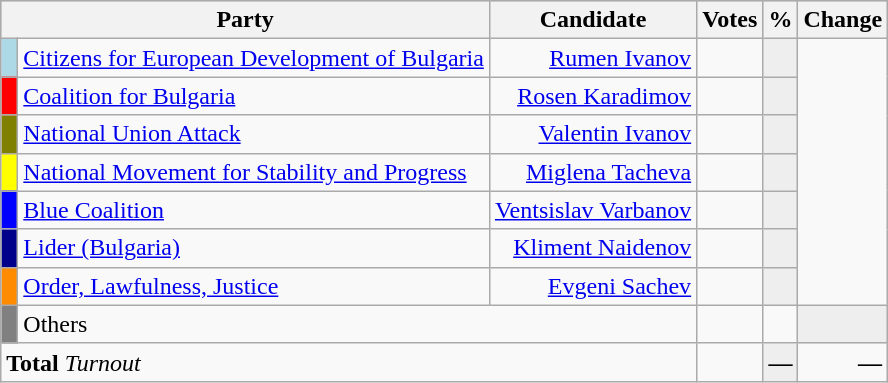<table class="wikitable" border="1">
<tr style="background-color:#C9C9C9">
<th align=left colspan=2 valign=top>Party</th>
<th align-right>Candidate</th>
<th align-right>Votes</th>
<th align=right>%</th>
<th align=right>Change</th>
</tr>
<tr>
<td bgcolor="lightblue"> </td>
<td align=left><a href='#'>Citizens for European Development of Bulgaria</a></td>
<td align=right><a href='#'>Rumen Ivanov</a></td>
<td align=right></td>
<td align=right style="background-color:#EEEEEE"></td>
</tr>
<tr>
<td bgcolor="red"> </td>
<td align=left><a href='#'>Coalition for Bulgaria</a></td>
<td align=right><a href='#'>Rosen Karadimov</a></td>
<td align=right></td>
<td align=right style="background-color:#EEEEEE"></td>
</tr>
<tr>
<td bgcolor="#808000"> </td>
<td align=left><a href='#'>National Union Attack</a></td>
<td align=right><a href='#'>Valentin Ivanov</a></td>
<td align=right></td>
<td align=right style="background-color:#EEEEEE"></td>
</tr>
<tr>
<td bgcolor="yellow"> </td>
<td align=left><a href='#'>National Movement for Stability and Progress</a></td>
<td align=right><a href='#'>Miglena Tacheva</a></td>
<td align=right></td>
<td align=right style="background-color:#EEEEEE"></td>
</tr>
<tr>
<td bgcolor="blue"> </td>
<td align=left><a href='#'>Blue Coalition</a></td>
<td align=right><a href='#'>Ventsislav Varbanov</a></td>
<td align=right></td>
<td align=right style="background-color:#EEEEEE"></td>
</tr>
<tr>
<td bgcolor="darkblue"> </td>
<td align=left><a href='#'>Lider (Bulgaria)</a></td>
<td align=right><a href='#'>Kliment Naidenov</a></td>
<td align=right></td>
<td align=right style="background-color:#EEEEEE"></td>
</tr>
<tr>
<td bgcolor="darkorange"> </td>
<td align=left><a href='#'>Order, Lawfulness, Justice</a></td>
<td align=right><a href='#'>Evgeni Sachev</a></td>
<td align=right></td>
<td align=right style="background-color:#EEEEEE"></td>
</tr>
<tr>
<td bgcolor="grey"> </td>
<td align=left colspan=2>Others</td>
<td align=right></td>
<td align=right></td>
<td align=right style="background-color:#EEEEEE"></td>
</tr>
<tr>
<td align=left colspan=3><strong>Total</strong>      <em> Turnout</em></td>
<td align=right></td>
<td align=right style="background-color:#EEEEEE"><strong>—</strong></td>
<td align=right><strong>—</strong></td>
</tr>
</table>
